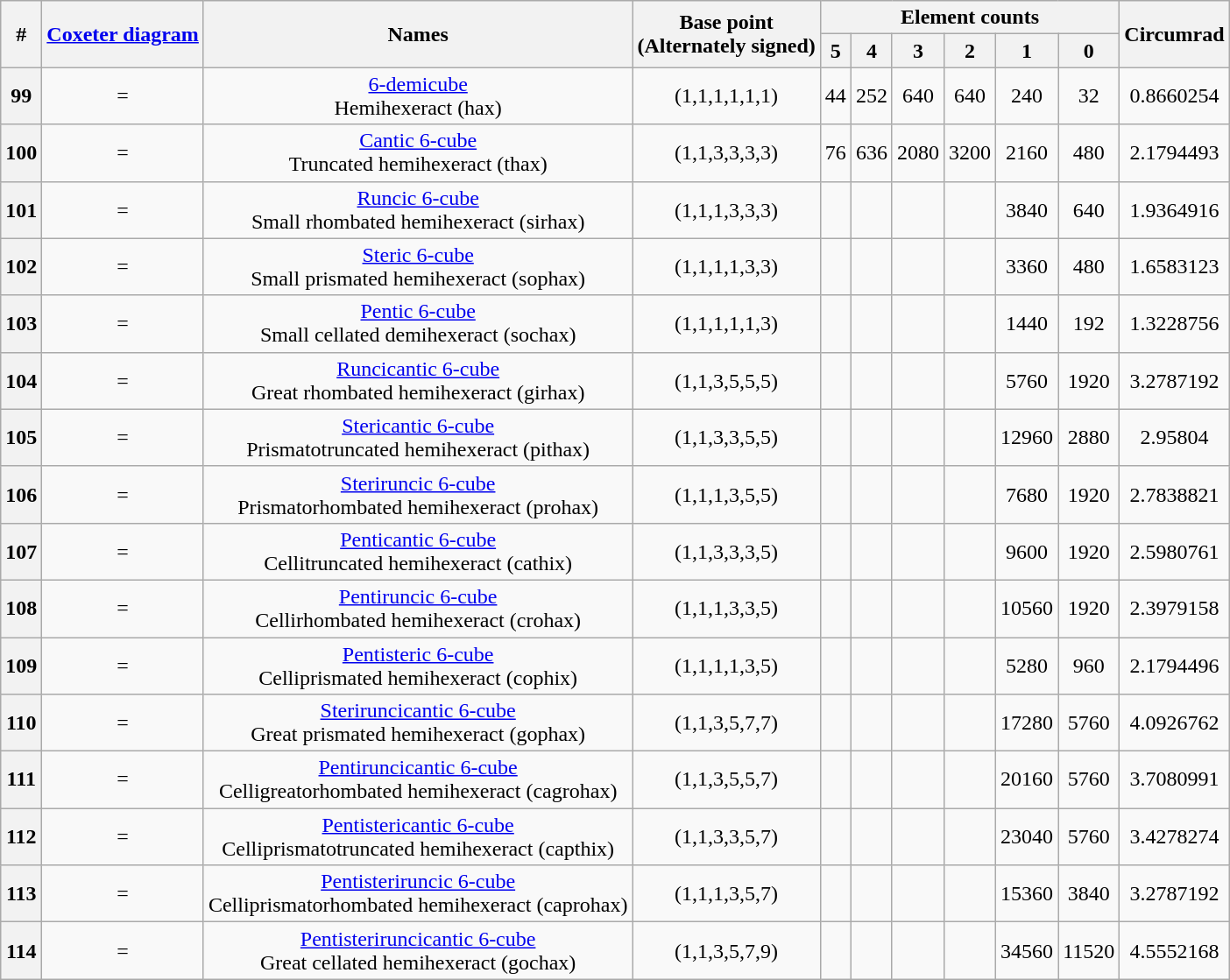<table class="wikitable">
<tr>
<th rowspan=2>#</th>
<th rowspan=2><a href='#'>Coxeter diagram</a></th>
<th rowspan=2>Names</th>
<th rowspan=2>Base point<br>(Alternately signed)</th>
<th colspan=6>Element counts</th>
<th rowspan=2>Circumrad</th>
</tr>
<tr>
<th>5</th>
<th>4</th>
<th>3</th>
<th>2</th>
<th>1</th>
<th>0</th>
</tr>
<tr align=center>
<th>99</th>
<td> = </td>
<td><a href='#'>6-demicube</a><br>Hemihexeract (hax)</td>
<td>(1,1,1,1,1,1)</td>
<td>44</td>
<td>252</td>
<td>640</td>
<td>640</td>
<td>240</td>
<td>32</td>
<td>0.8660254</td>
</tr>
<tr align=center>
<th>100</th>
<td> = </td>
<td><a href='#'>Cantic 6-cube</a><br>Truncated hemihexeract (thax)</td>
<td>(1,1,3,3,3,3)</td>
<td>76</td>
<td>636</td>
<td>2080</td>
<td>3200</td>
<td>2160</td>
<td>480</td>
<td>2.1794493</td>
</tr>
<tr align=center>
<th>101</th>
<td> = </td>
<td><a href='#'>Runcic 6-cube</a><br>Small rhombated hemihexeract (sirhax)</td>
<td>(1,1,1,3,3,3)</td>
<td></td>
<td></td>
<td></td>
<td></td>
<td>3840</td>
<td>640</td>
<td>1.9364916</td>
</tr>
<tr align=center>
<th>102</th>
<td> = </td>
<td><a href='#'>Steric 6-cube</a><br>Small prismated hemihexeract (sophax)</td>
<td>(1,1,1,1,3,3)</td>
<td></td>
<td></td>
<td></td>
<td></td>
<td>3360</td>
<td>480</td>
<td>1.6583123</td>
</tr>
<tr align=center>
<th>103</th>
<td> = </td>
<td><a href='#'>Pentic 6-cube</a><br>Small cellated demihexeract (sochax)</td>
<td>(1,1,1,1,1,3)</td>
<td></td>
<td></td>
<td></td>
<td></td>
<td>1440</td>
<td>192</td>
<td>1.3228756</td>
</tr>
<tr align=center>
<th>104</th>
<td> = </td>
<td><a href='#'>Runcicantic 6-cube</a><br>Great rhombated hemihexeract (girhax)</td>
<td>(1,1,3,5,5,5)</td>
<td></td>
<td></td>
<td></td>
<td></td>
<td>5760</td>
<td>1920</td>
<td>3.2787192</td>
</tr>
<tr align=center>
<th>105</th>
<td> = </td>
<td><a href='#'>Stericantic 6-cube</a><br>Prismatotruncated hemihexeract (pithax)</td>
<td>(1,1,3,3,5,5)</td>
<td></td>
<td></td>
<td></td>
<td></td>
<td>12960</td>
<td>2880</td>
<td>2.95804</td>
</tr>
<tr align=center>
<th>106</th>
<td> = </td>
<td><a href='#'>Steriruncic 6-cube</a><br>Prismatorhombated hemihexeract (prohax)</td>
<td>(1,1,1,3,5,5)</td>
<td></td>
<td></td>
<td></td>
<td></td>
<td>7680</td>
<td>1920</td>
<td>2.7838821</td>
</tr>
<tr align=center>
<th>107</th>
<td> = </td>
<td><a href='#'>Penticantic 6-cube</a><br>Cellitruncated hemihexeract (cathix)</td>
<td>(1,1,3,3,3,5)</td>
<td></td>
<td></td>
<td></td>
<td></td>
<td>9600</td>
<td>1920</td>
<td>2.5980761</td>
</tr>
<tr align=center>
<th>108</th>
<td> = </td>
<td><a href='#'>Pentiruncic 6-cube</a><br>Cellirhombated hemihexeract (crohax)</td>
<td>(1,1,1,3,3,5)</td>
<td></td>
<td></td>
<td></td>
<td></td>
<td>10560</td>
<td>1920</td>
<td>2.3979158</td>
</tr>
<tr align=center>
<th>109</th>
<td> = </td>
<td><a href='#'>Pentisteric 6-cube</a><br>Celliprismated hemihexeract (cophix)</td>
<td>(1,1,1,1,3,5)</td>
<td></td>
<td></td>
<td></td>
<td></td>
<td>5280</td>
<td>960</td>
<td>2.1794496</td>
</tr>
<tr align=center>
<th>110</th>
<td> = </td>
<td><a href='#'>Steriruncicantic 6-cube</a><br>Great prismated hemihexeract (gophax)</td>
<td>(1,1,3,5,7,7)</td>
<td></td>
<td></td>
<td></td>
<td></td>
<td>17280</td>
<td>5760</td>
<td>4.0926762</td>
</tr>
<tr align=center>
<th>111</th>
<td> = </td>
<td><a href='#'>Pentiruncicantic 6-cube</a><br>Celligreatorhombated hemihexeract (cagrohax)</td>
<td>(1,1,3,5,5,7)</td>
<td></td>
<td></td>
<td></td>
<td></td>
<td>20160</td>
<td>5760</td>
<td>3.7080991</td>
</tr>
<tr align=center>
<th>112</th>
<td> = </td>
<td><a href='#'>Pentistericantic 6-cube</a><br>Celliprismatotruncated hemihexeract (capthix)</td>
<td>(1,1,3,3,5,7)</td>
<td></td>
<td></td>
<td></td>
<td></td>
<td>23040</td>
<td>5760</td>
<td>3.4278274</td>
</tr>
<tr align=center>
<th>113</th>
<td> = </td>
<td><a href='#'>Pentisteriruncic 6-cube</a><br>Celliprismatorhombated hemihexeract (caprohax)</td>
<td>(1,1,1,3,5,7)</td>
<td></td>
<td></td>
<td></td>
<td></td>
<td>15360</td>
<td>3840</td>
<td>3.2787192</td>
</tr>
<tr align=center>
<th>114</th>
<td> = </td>
<td><a href='#'>Pentisteriruncicantic 6-cube</a><br>Great cellated hemihexeract (gochax)</td>
<td>(1,1,3,5,7,9)</td>
<td></td>
<td></td>
<td></td>
<td></td>
<td>34560</td>
<td>11520</td>
<td>4.5552168</td>
</tr>
</table>
